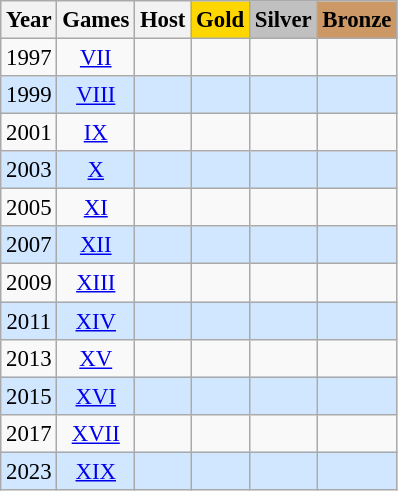<table class="wikitable" style="text-align: center; font-size:95%;">
<tr>
<th>Year</th>
<th>Games</th>
<th>Host</th>
<th style="background-color: gold">Gold</th>
<th style="background-color: silver">Silver</th>
<th style="background-color: #CC9966">Bronze</th>
</tr>
<tr>
<td>1997</td>
<td align=center><a href='#'>VII</a></td>
<td align="left"></td>
<td align="left"></td>
<td align="left"></td>
<td align="left"></td>
</tr>
<tr style="text-align:center; background:#d0e7ff;">
<td>1999</td>
<td align=center><a href='#'>VIII</a></td>
<td align="left"></td>
<td align="left"></td>
<td align="left"></td>
<td align="left"></td>
</tr>
<tr>
<td>2001</td>
<td align=center><a href='#'>IX</a></td>
<td align="left"></td>
<td align="left"></td>
<td align="left"> </td>
<td align="left"></td>
</tr>
<tr style="text-align:center; background:#d0e7ff;">
<td>2003</td>
<td align=center><a href='#'>X</a></td>
<td align="left"></td>
<td align="left"></td>
<td align="left"></td>
<td align="left"></td>
</tr>
<tr>
<td>2005</td>
<td align=center><a href='#'>XI</a></td>
<td align="left"></td>
<td align="left"></td>
<td align="left"></td>
<td align="left"></td>
</tr>
<tr style="text-align:center; background:#d0e7ff;">
<td>2007</td>
<td align=center><a href='#'>XII</a></td>
<td align="left"></td>
<td align="left"></td>
<td align="left"></td>
<td align="left"></td>
</tr>
<tr>
<td>2009</td>
<td align=center><a href='#'>XIII</a></td>
<td align="left"></td>
<td align="left"></td>
<td align="left"></td>
<td align="left"></td>
</tr>
<tr style="text-align:center; background:#d0e7ff;">
<td>2011</td>
<td align=center><a href='#'>XIV</a></td>
<td align="left"></td>
<td align="left"></td>
<td align="left"></td>
<td align="left"></td>
</tr>
<tr>
<td>2013</td>
<td align=center><a href='#'>XV</a></td>
<td align="left"></td>
<td align="left"></td>
<td align="left"></td>
<td align="left"></td>
</tr>
<tr style="text-align:center; background:#d0e7ff;">
<td>2015</td>
<td align=center><a href='#'>XVI</a></td>
<td align="left"></td>
<td align="left"></td>
<td align="left"></td>
<td align="left"></td>
</tr>
<tr>
<td>2017</td>
<td align=center><a href='#'>XVII</a></td>
<td align="left"></td>
<td align="left"></td>
<td align="left"></td>
<td align="left"></td>
</tr>
<tr style="text-align:center; background:#d0e7ff;">
<td>2023</td>
<td align=center><a href='#'>XIX</a></td>
<td align="left"></td>
<td align="left"></td>
<td align="left"></td>
<td align="left"></td>
</tr>
</table>
